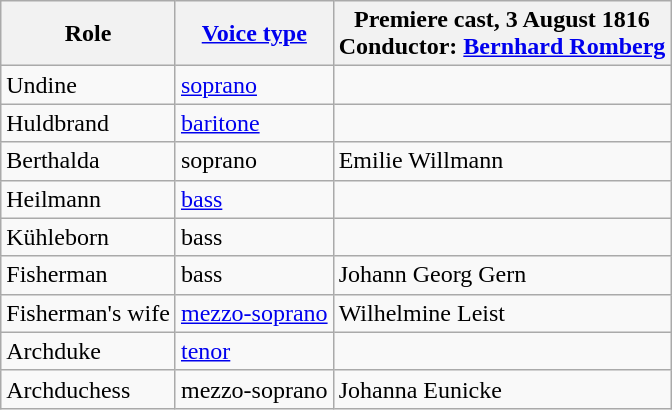<table class="wikitable">
<tr>
<th>Role</th>
<th><a href='#'>Voice type</a></th>
<th>Premiere cast, 3 August 1816<br>Conductor: <a href='#'>Bernhard Romberg</a></th>
</tr>
<tr>
<td>Undine</td>
<td><a href='#'>soprano</a></td>
<td></td>
</tr>
<tr>
<td>Huldbrand</td>
<td><a href='#'>baritone</a></td>
<td></td>
</tr>
<tr>
<td>Berthalda</td>
<td>soprano</td>
<td>Emilie Willmann</td>
</tr>
<tr>
<td>Heilmann</td>
<td><a href='#'>bass</a></td>
<td></td>
</tr>
<tr>
<td>Kühleborn</td>
<td>bass</td>
<td></td>
</tr>
<tr>
<td>Fisherman</td>
<td>bass</td>
<td>Johann Georg Gern</td>
</tr>
<tr>
<td>Fisherman's wife</td>
<td><a href='#'>mezzo-soprano</a></td>
<td>Wilhelmine Leist</td>
</tr>
<tr>
<td>Archduke</td>
<td><a href='#'>tenor</a></td>
<td></td>
</tr>
<tr>
<td>Archduchess</td>
<td>mezzo-soprano</td>
<td>Johanna Eunicke</td>
</tr>
</table>
